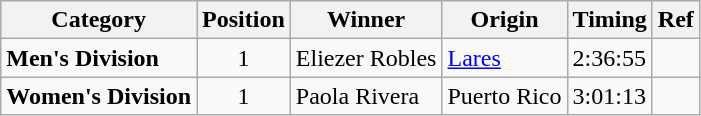<table class="wikitable">
<tr>
<th>Category</th>
<th>Position</th>
<th>Winner</th>
<th>Origin</th>
<th>Timing</th>
<th>Ref</th>
</tr>
<tr>
<td><strong>Men's Division</strong></td>
<td style="text-align:center;">1</td>
<td>Eliezer Robles</td>
<td><a href='#'>Lares</a></td>
<td>2:36:55</td>
<td></td>
</tr>
<tr>
<td><strong>Women's Division</strong></td>
<td style="text-align:center;">1</td>
<td>Paola Rivera</td>
<td>Puerto Rico</td>
<td>3:01:13</td>
<td></td>
</tr>
</table>
